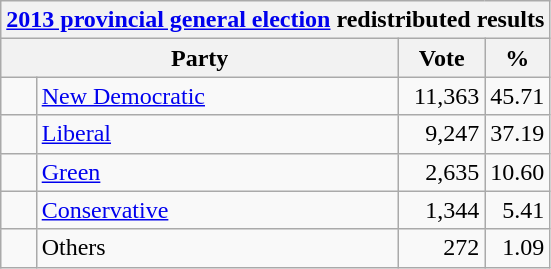<table class="wikitable">
<tr>
<th colspan="4"><a href='#'>2013 provincial general election</a> redistributed results</th>
</tr>
<tr>
<th bgcolor="#DDDDFF" width="130px" colspan="2">Party</th>
<th bgcolor="#DDDDFF" width="50px">Vote</th>
<th bgcolor="#DDDDFF" width="30px">%</th>
</tr>
<tr>
<td> </td>
<td><a href='#'>New Democratic</a></td>
<td align="right">11,363</td>
<td align="right">45.71</td>
</tr>
<tr>
<td> </td>
<td><a href='#'>Liberal</a></td>
<td align="right">9,247</td>
<td align="right">37.19</td>
</tr>
<tr>
<td> </td>
<td><a href='#'>Green</a></td>
<td align="right">2,635</td>
<td align="right">10.60</td>
</tr>
<tr>
<td> </td>
<td><a href='#'>Conservative</a></td>
<td align="right">1,344</td>
<td align="right">5.41</td>
</tr>
<tr>
<td> </td>
<td>Others</td>
<td align="right">272</td>
<td align="right">1.09</td>
</tr>
</table>
